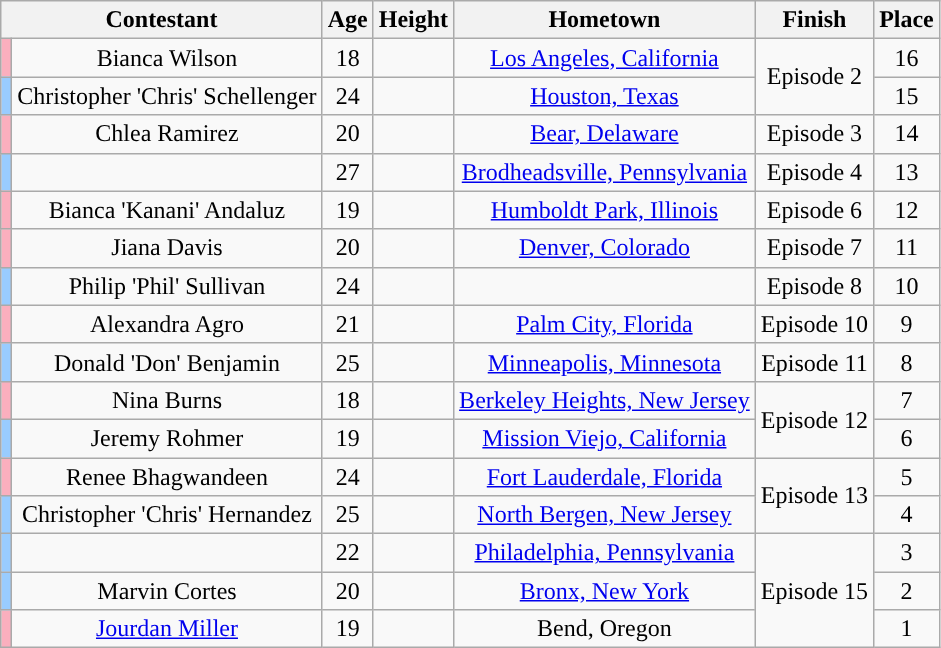<table class="wikitable sortable" style="text-align:center;">
<tr>
<th colspan="2">Contestant</th>
<th>Age</th>
<th>Height</th>
<th>Hometown</th>
<th>Finish</th>
<th>Place</th>
</tr>
<tr>
<td style="background:#faafbe"></td>
<td>Bianca Wilson</td>
<td>18</td>
<td></td>
<td><a href='#'>Los Angeles, California</a></td>
<td rowspan="2">Episode 2</td>
<td>16</td>
</tr>
<tr>
<td style="background:#9cf;"></td>
<td nowrap>Christopher 'Chris' Schellenger</td>
<td>24</td>
<td></td>
<td><a href='#'>Houston, Texas</a></td>
<td>15</td>
</tr>
<tr>
<td style="background:#faafbe"></td>
<td>Chlea Ramirez</td>
<td>20</td>
<td></td>
<td><a href='#'>Bear, Delaware</a></td>
<td>Episode 3</td>
<td>14</td>
</tr>
<tr>
<td style="background:#9cf;"></td>
<td></td>
<td>27</td>
<td></td>
<td><a href='#'>Brodheadsville, Pennsylvania</a></td>
<td>Episode 4</td>
<td>13</td>
</tr>
<tr>
<td style="background:#faafbe"></td>
<td>Bianca 'Kanani' Andaluz</td>
<td>19</td>
<td></td>
<td><a href='#'>Humboldt Park, Illinois</a></td>
<td>Episode 6</td>
<td>12</td>
</tr>
<tr>
<td style="background:#faafbe"></td>
<td>Jiana Davis</td>
<td>20</td>
<td></td>
<td><a href='#'>Denver, Colorado</a></td>
<td>Episode 7</td>
<td>11</td>
</tr>
<tr>
<td style="background:#9cf;"></td>
<td>Philip 'Phil' Sullivan</td>
<td>24</td>
<td></td>
<td></td>
<td>Episode 8</td>
<td>10</td>
</tr>
<tr>
<td style="background:#faafbe"></td>
<td>Alexandra Agro</td>
<td>21</td>
<td></td>
<td><a href='#'>Palm City, Florida</a></td>
<td nowrap>Episode 10</td>
<td>9</td>
</tr>
<tr>
<td style="background:#9cf;"></td>
<td>Donald 'Don' Benjamin</td>
<td>25</td>
<td></td>
<td><a href='#'>Minneapolis, Minnesota</a></td>
<td>Episode 11</td>
<td>8</td>
</tr>
<tr>
<td style="background:#faafbe"></td>
<td>Nina Burns</td>
<td>18</td>
<td></td>
<td><a href='#'>Berkeley Heights, New Jersey</a></td>
<td rowspan="2">Episode 12</td>
<td>7</td>
</tr>
<tr>
<td style="background:#9cf;"></td>
<td>Jeremy Rohmer</td>
<td>19</td>
<td></td>
<td><a href='#'>Mission Viejo, California</a></td>
<td>6</td>
</tr>
<tr>
<td style="background:#faafbe"></td>
<td>Renee Bhagwandeen</td>
<td>24</td>
<td></td>
<td><a href='#'>Fort Lauderdale, Florida</a></td>
<td rowspan="2">Episode 13</td>
<td>5</td>
</tr>
<tr>
<td style="background:#9cf;"></td>
<td>Christopher 'Chris' Hernandez</td>
<td>25</td>
<td></td>
<td><a href='#'>North Bergen, New Jersey</a></td>
<td>4</td>
</tr>
<tr>
<td style="background:#9cf;"></td>
<td></td>
<td>22</td>
<td></td>
<td><a href='#'>Philadelphia, Pennsylvania</a></td>
<td rowspan="3">Episode 15</td>
<td>3</td>
</tr>
<tr>
<td style="background:#9cf;"></td>
<td>Marvin Cortes</td>
<td>20</td>
<td></td>
<td><a href='#'>Bronx, New York</a></td>
<td>2</td>
</tr>
<tr>
<td style="background:#faafbe"></td>
<td><a href='#'>Jourdan Miller</a></td>
<td>19</td>
<td></td>
<td>Bend, Oregon</td>
<td>1</td>
</tr>
</table>
